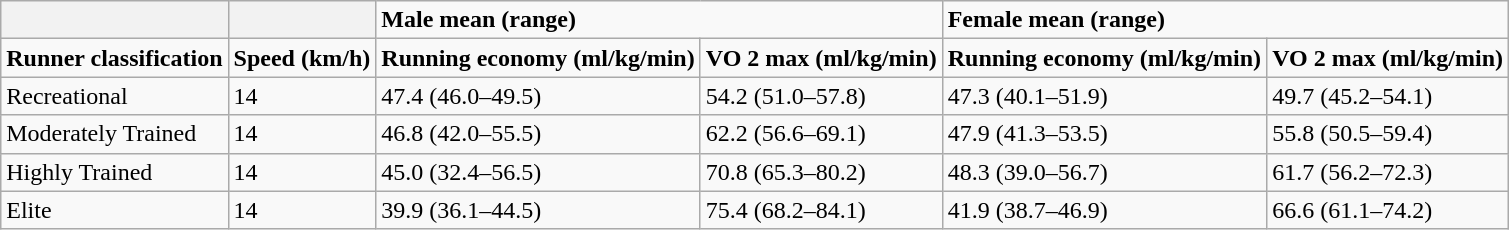<table class="wikitable">
<tr>
<th></th>
<th></th>
<td colspan="2"><strong>Male mean (range)</strong></td>
<td colspan="2"><strong>Female mean (range)</strong></td>
</tr>
<tr>
<td><strong>Runner classification</strong></td>
<td><strong>Speed (km/h)</strong></td>
<td><strong>Running economy (ml/kg/min)</strong></td>
<td><strong>VO 2 max (ml/kg/min)</strong></td>
<td><strong>Running economy (ml/kg/min)</strong></td>
<td><strong>VO 2 max (ml/kg/min)</strong></td>
</tr>
<tr>
<td>Recreational</td>
<td>14</td>
<td>47.4 (46.0–49.5)</td>
<td>54.2 (51.0–57.8)</td>
<td>47.3 (40.1–51.9)</td>
<td>49.7 (45.2–54.1)</td>
</tr>
<tr>
<td>Moderately Trained</td>
<td>14</td>
<td>46.8 (42.0–55.5)</td>
<td>62.2 (56.6–69.1)</td>
<td>47.9 (41.3–53.5)</td>
<td>55.8 (50.5–59.4)</td>
</tr>
<tr>
<td>Highly Trained</td>
<td>14</td>
<td>45.0 (32.4–56.5)</td>
<td>70.8 (65.3–80.2)</td>
<td>48.3 (39.0–56.7)</td>
<td>61.7 (56.2–72.3)</td>
</tr>
<tr>
<td>Elite</td>
<td>14</td>
<td>39.9 (36.1–44.5)</td>
<td>75.4 (68.2–84.1)</td>
<td>41.9 (38.7–46.9)</td>
<td>66.6 (61.1–74.2)</td>
</tr>
</table>
